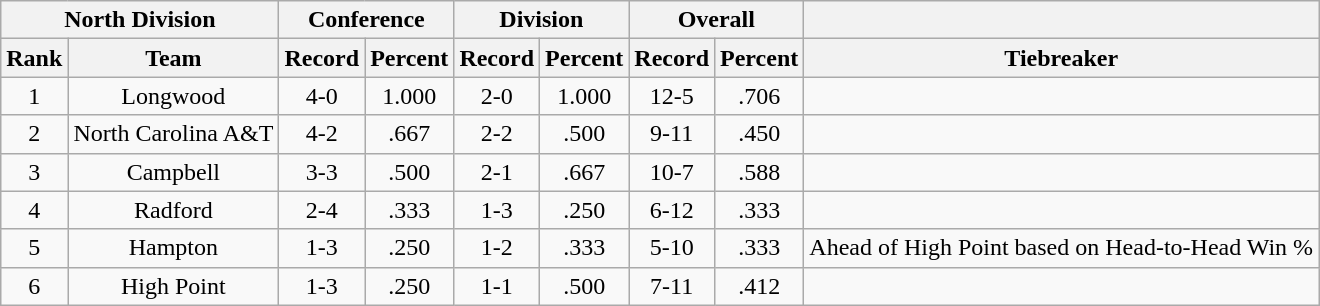<table class="wikitable sortable" style="text-align:center">
<tr>
<th colspan="2">North Division</th>
<th colspan="2">Conference</th>
<th colspan="2">Division</th>
<th colspan="2">Overall</th>
<th></th>
</tr>
<tr>
<th>Rank</th>
<th>Team</th>
<th>Record</th>
<th>Percent</th>
<th>Record</th>
<th>Percent</th>
<th>Record</th>
<th>Percent</th>
<th>Tiebreaker</th>
</tr>
<tr>
<td>1</td>
<td>Longwood</td>
<td>4-0</td>
<td>1.000</td>
<td>2-0</td>
<td>1.000</td>
<td>12-5</td>
<td>.706</td>
<td></td>
</tr>
<tr>
<td>2</td>
<td>North Carolina A&T</td>
<td>4-2</td>
<td>.667</td>
<td>2-2</td>
<td>.500</td>
<td>9-11</td>
<td>.450</td>
<td></td>
</tr>
<tr>
<td>3</td>
<td>Campbell</td>
<td>3-3</td>
<td>.500</td>
<td>2-1</td>
<td>.667</td>
<td>10-7</td>
<td>.588</td>
<td></td>
</tr>
<tr>
<td>4</td>
<td>Radford</td>
<td>2-4</td>
<td>.333</td>
<td>1-3</td>
<td>.250</td>
<td>6-12</td>
<td>.333</td>
<td></td>
</tr>
<tr>
<td>5</td>
<td>Hampton</td>
<td>1-3</td>
<td>.250</td>
<td>1-2</td>
<td>.333</td>
<td>5-10</td>
<td>.333</td>
<td>Ahead of High Point based on Head-to-Head Win %</td>
</tr>
<tr>
<td>6</td>
<td>High Point</td>
<td>1-3</td>
<td>.250</td>
<td>1-1</td>
<td>.500</td>
<td>7-11</td>
<td>.412</td>
<td></td>
</tr>
</table>
